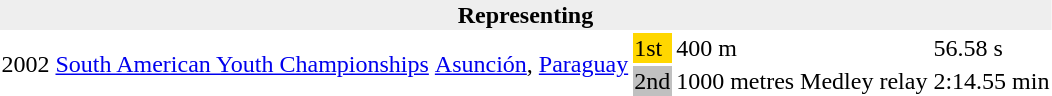<table>
<tr>
<th bgcolor="#eeeeee" colspan="6">Representing </th>
</tr>
<tr>
<td rowspan=2>2002</td>
<td rowspan=2><a href='#'>South American Youth Championships</a></td>
<td rowspan=2><a href='#'>Asunción</a>, <a href='#'>Paraguay</a></td>
<td bgcolor=gold>1st</td>
<td>400 m</td>
<td>56.58 s</td>
</tr>
<tr>
<td bgcolor=silver>2nd</td>
<td>1000 metres Medley relay</td>
<td>2:14.55 min</td>
</tr>
</table>
